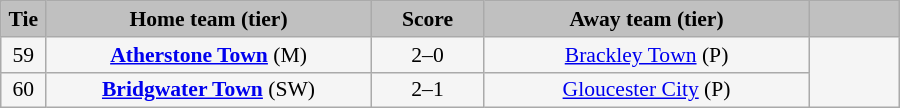<table class="wikitable" style="width: 600px; background:WhiteSmoke; text-align:center; font-size:90%">
<tr>
<td scope="col" style="width:  5.00%; background:silver;"><strong>Tie</strong></td>
<td scope="col" style="width: 36.25%; background:silver;"><strong>Home team (tier)</strong></td>
<td scope="col" style="width: 12.50%; background:silver;"><strong>Score</strong></td>
<td scope="col" style="width: 36.25%; background:silver;"><strong>Away team (tier)</strong></td>
<td scope="col" style="width: 10.00%; background:silver;"><strong></strong></td>
</tr>
<tr>
<td>59</td>
<td><strong><a href='#'>Atherstone Town</a></strong> (M)</td>
<td>2–0</td>
<td><a href='#'>Brackley Town</a> (P)</td>
</tr>
<tr>
<td>60</td>
<td><strong><a href='#'>Bridgwater Town</a></strong> (SW)</td>
<td>2–1</td>
<td><a href='#'>Gloucester City</a> (P)</td>
</tr>
</table>
